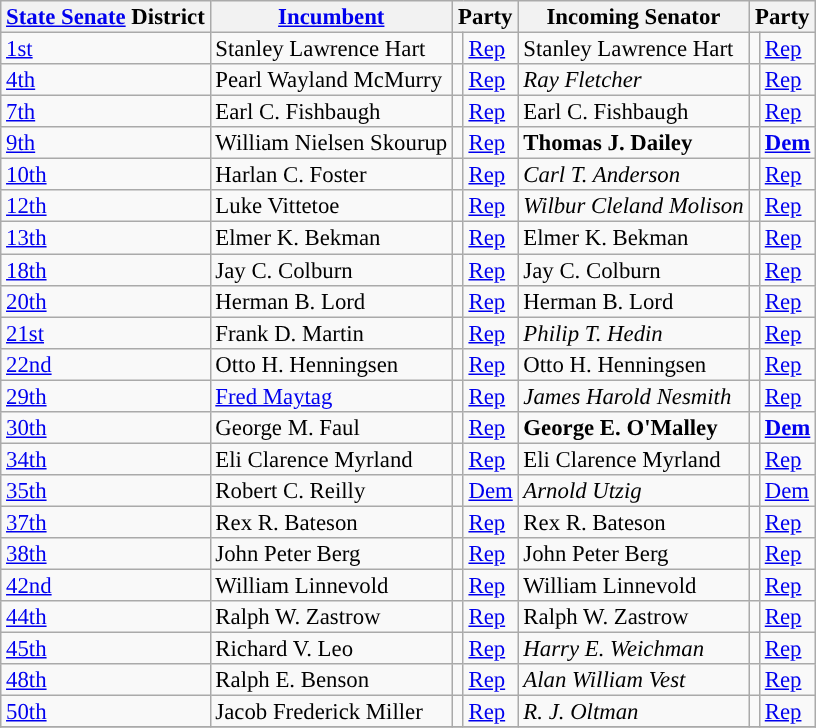<table class="sortable wikitable" style="font-size:95%;line-height:14px;">
<tr>
<th class="unsortable"><a href='#'>State Senate</a> District</th>
<th class="unsortable"><a href='#'>Incumbent</a></th>
<th colspan="2">Party</th>
<th class="unsortable">Incoming Senator</th>
<th colspan="2">Party</th>
</tr>
<tr>
<td><a href='#'>1st</a></td>
<td>Stanley Lawrence Hart</td>
<td style="background:"></td>
<td><a href='#'>Rep</a></td>
<td>Stanley Lawrence Hart</td>
<td style="background:"></td>
<td><a href='#'>Rep</a></td>
</tr>
<tr>
<td><a href='#'>4th</a></td>
<td>Pearl Wayland McMurry</td>
<td style="background:"></td>
<td><a href='#'>Rep</a></td>
<td><em>Ray Fletcher</em></td>
<td style="background:"></td>
<td><a href='#'>Rep</a></td>
</tr>
<tr>
<td><a href='#'>7th</a></td>
<td>Earl C. Fishbaugh</td>
<td style="background:"></td>
<td><a href='#'>Rep</a></td>
<td>Earl C. Fishbaugh</td>
<td style="background:"></td>
<td><a href='#'>Rep</a></td>
</tr>
<tr>
<td><a href='#'>9th</a></td>
<td>William Nielsen Skourup</td>
<td style="background:"></td>
<td><a href='#'>Rep</a></td>
<td><strong>Thomas J. Dailey</strong></td>
<td style="background:"></td>
<td><strong><a href='#'>Dem</a></strong></td>
</tr>
<tr>
<td><a href='#'>10th</a></td>
<td>Harlan C. Foster</td>
<td style="background:"></td>
<td><a href='#'>Rep</a></td>
<td><em>Carl T. Anderson</em></td>
<td style="background:"></td>
<td><a href='#'>Rep</a></td>
</tr>
<tr>
<td><a href='#'>12th</a></td>
<td>Luke Vittetoe</td>
<td style="background:"></td>
<td><a href='#'>Rep</a></td>
<td><em>Wilbur Cleland Molison</em></td>
<td style="background:"></td>
<td><a href='#'>Rep</a></td>
</tr>
<tr>
<td><a href='#'>13th</a></td>
<td>Elmer K. Bekman</td>
<td style="background:"></td>
<td><a href='#'>Rep</a></td>
<td>Elmer K. Bekman</td>
<td style="background:"></td>
<td><a href='#'>Rep</a></td>
</tr>
<tr>
<td><a href='#'>18th</a></td>
<td>Jay C. Colburn</td>
<td style="background:"></td>
<td><a href='#'>Rep</a></td>
<td>Jay C. Colburn</td>
<td style="background:"></td>
<td><a href='#'>Rep</a></td>
</tr>
<tr>
<td><a href='#'>20th</a></td>
<td>Herman B. Lord</td>
<td style="background:"></td>
<td><a href='#'>Rep</a></td>
<td>Herman B. Lord</td>
<td style="background:"></td>
<td><a href='#'>Rep</a></td>
</tr>
<tr>
<td><a href='#'>21st</a></td>
<td>Frank D. Martin</td>
<td style="background:"></td>
<td><a href='#'>Rep</a></td>
<td><em>Philip T. Hedin</em></td>
<td style="background:"></td>
<td><a href='#'>Rep</a></td>
</tr>
<tr>
<td><a href='#'>22nd</a></td>
<td>Otto H. Henningsen</td>
<td style="background:"></td>
<td><a href='#'>Rep</a></td>
<td>Otto H. Henningsen</td>
<td style="background:"></td>
<td><a href='#'>Rep</a></td>
</tr>
<tr>
<td><a href='#'>29th</a></td>
<td><a href='#'>Fred Maytag</a></td>
<td style="background:"></td>
<td><a href='#'>Rep</a></td>
<td><em>James Harold Nesmith</em></td>
<td style="background:"></td>
<td><a href='#'>Rep</a></td>
</tr>
<tr>
<td><a href='#'>30th</a></td>
<td>George M. Faul</td>
<td style="background:"></td>
<td><a href='#'>Rep</a></td>
<td><strong>George E. O'Malley</strong></td>
<td style="background:"></td>
<td><strong><a href='#'>Dem</a></strong></td>
</tr>
<tr>
<td><a href='#'>34th</a></td>
<td>Eli Clarence Myrland</td>
<td style="background:"></td>
<td><a href='#'>Rep</a></td>
<td>Eli Clarence Myrland</td>
<td style="background:"></td>
<td><a href='#'>Rep</a></td>
</tr>
<tr>
<td><a href='#'>35th</a></td>
<td>Robert C. Reilly</td>
<td style="background:"></td>
<td><a href='#'>Dem</a></td>
<td><em>Arnold Utzig</em></td>
<td style="background:"></td>
<td><a href='#'>Dem</a></td>
</tr>
<tr>
<td><a href='#'>37th</a></td>
<td>Rex R. Bateson</td>
<td style="background:"></td>
<td><a href='#'>Rep</a></td>
<td>Rex R. Bateson</td>
<td style="background:"></td>
<td><a href='#'>Rep</a></td>
</tr>
<tr>
<td><a href='#'>38th</a></td>
<td>John Peter Berg</td>
<td style="background:"></td>
<td><a href='#'>Rep</a></td>
<td>John Peter Berg</td>
<td style="background:"></td>
<td><a href='#'>Rep</a></td>
</tr>
<tr>
<td><a href='#'>42nd</a></td>
<td>William Linnevold</td>
<td style="background:"></td>
<td><a href='#'>Rep</a></td>
<td>William Linnevold</td>
<td style="background:"></td>
<td><a href='#'>Rep</a></td>
</tr>
<tr>
<td><a href='#'>44th</a></td>
<td>Ralph W. Zastrow</td>
<td style="background:"></td>
<td><a href='#'>Rep</a></td>
<td>Ralph W. Zastrow</td>
<td style="background:"></td>
<td><a href='#'>Rep</a></td>
</tr>
<tr>
<td><a href='#'>45th</a></td>
<td>Richard V. Leo</td>
<td style="background:"></td>
<td><a href='#'>Rep</a></td>
<td><em>Harry E. Weichman</em></td>
<td style="background:"></td>
<td><a href='#'>Rep</a></td>
</tr>
<tr>
<td><a href='#'>48th</a></td>
<td>Ralph E. Benson</td>
<td style="background:"></td>
<td><a href='#'>Rep</a></td>
<td><em>Alan William Vest</em></td>
<td style="background:"></td>
<td><a href='#'>Rep</a></td>
</tr>
<tr>
<td><a href='#'>50th</a></td>
<td>Jacob Frederick Miller</td>
<td style="background:"></td>
<td><a href='#'>Rep</a></td>
<td><em>R. J. Oltman</em></td>
<td style="background:"></td>
<td><a href='#'>Rep</a></td>
</tr>
<tr>
</tr>
</table>
